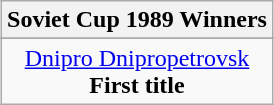<table class="wikitable" style="text-align: center; margin: 0 auto;">
<tr>
<th>Soviet Cup 1989 Winners</th>
</tr>
<tr>
</tr>
<tr>
<td><a href='#'>Dnipro Dnipropetrovsk</a><br><strong>First title</strong></td>
</tr>
</table>
